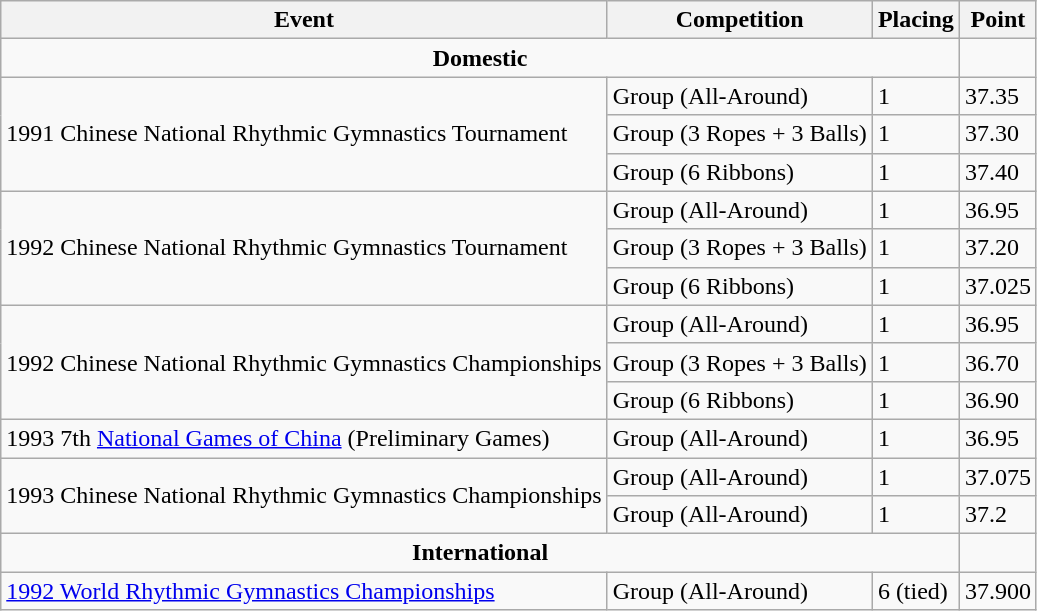<table class="wikitable">
<tr>
<th>Event</th>
<th>Competition</th>
<th>Placing</th>
<th>Point</th>
</tr>
<tr>
<td colspan=3 style="text-align:center"><strong>Domestic</strong></td>
</tr>
<tr>
<td rowspan=3>1991 Chinese National Rhythmic Gymnastics Tournament</td>
<td>Group (All-Around)</td>
<td>1</td>
<td>37.35</td>
</tr>
<tr>
<td>Group (3 Ropes + 3 Balls)</td>
<td>1</td>
<td>37.30</td>
</tr>
<tr>
<td>Group (6 Ribbons)</td>
<td>1</td>
<td>37.40</td>
</tr>
<tr>
<td rowspan=3>1992 Chinese National Rhythmic Gymnastics Tournament</td>
<td>Group (All-Around)</td>
<td>1</td>
<td>36.95</td>
</tr>
<tr>
<td>Group (3 Ropes + 3 Balls)</td>
<td>1</td>
<td>37.20</td>
</tr>
<tr>
<td>Group (6 Ribbons)</td>
<td>1</td>
<td>37.025</td>
</tr>
<tr>
<td rowspan=3>1992 Chinese National Rhythmic Gymnastics Championships</td>
<td>Group (All-Around)</td>
<td>1</td>
<td>36.95</td>
</tr>
<tr>
<td>Group (3 Ropes + 3 Balls)</td>
<td>1</td>
<td>36.70</td>
</tr>
<tr>
<td>Group (6 Ribbons)</td>
<td>1</td>
<td>36.90</td>
</tr>
<tr>
<td>1993 7th <a href='#'>National Games of China</a> (Preliminary Games)</td>
<td>Group (All-Around)</td>
<td>1</td>
<td>36.95</td>
</tr>
<tr>
<td rowspan=2>1993 Chinese National Rhythmic Gymnastics Championships</td>
<td>Group (All-Around)</td>
<td>1</td>
<td>37.075</td>
</tr>
<tr>
<td>Group (All-Around)</td>
<td>1</td>
<td>37.2</td>
</tr>
<tr>
<td colspan=3 style="text-align:center"><strong>International</strong></td>
</tr>
<tr>
<td><a href='#'>1992 World Rhythmic Gymnastics Championships</a></td>
<td>Group (All-Around)</td>
<td>6 (tied)</td>
<td>37.900</td>
</tr>
</table>
